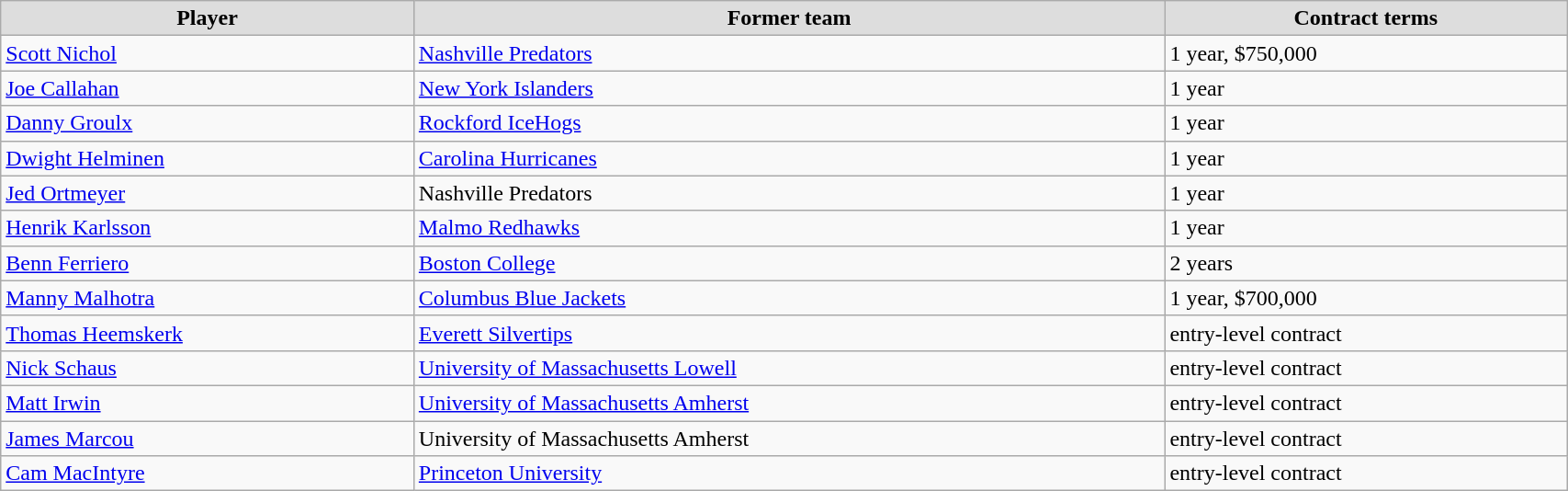<table class="wikitable" width=90%>
<tr align="center"  bgcolor="#dddddd">
<td><strong>Player</strong></td>
<td><strong>Former team</strong></td>
<td><strong>Contract terms</strong></td>
</tr>
<tr>
<td><a href='#'>Scott Nichol</a></td>
<td><a href='#'>Nashville Predators</a></td>
<td>1 year, $750,000</td>
</tr>
<tr>
<td><a href='#'>Joe Callahan</a></td>
<td><a href='#'>New York Islanders</a></td>
<td>1 year</td>
</tr>
<tr>
<td><a href='#'>Danny Groulx</a></td>
<td><a href='#'>Rockford IceHogs</a></td>
<td>1 year</td>
</tr>
<tr>
<td><a href='#'>Dwight Helminen</a></td>
<td><a href='#'>Carolina Hurricanes</a></td>
<td>1 year</td>
</tr>
<tr>
<td><a href='#'>Jed Ortmeyer</a></td>
<td>Nashville Predators</td>
<td>1 year</td>
</tr>
<tr>
<td><a href='#'>Henrik Karlsson</a></td>
<td><a href='#'>Malmo Redhawks</a></td>
<td>1 year</td>
</tr>
<tr>
<td><a href='#'>Benn Ferriero</a></td>
<td><a href='#'>Boston College</a></td>
<td>2 years</td>
</tr>
<tr>
<td><a href='#'>Manny Malhotra</a></td>
<td><a href='#'>Columbus Blue Jackets</a></td>
<td>1 year, $700,000</td>
</tr>
<tr>
<td><a href='#'>Thomas Heemskerk</a></td>
<td><a href='#'>Everett Silvertips</a></td>
<td>entry-level contract</td>
</tr>
<tr>
<td><a href='#'>Nick Schaus</a></td>
<td><a href='#'>University of Massachusetts Lowell</a></td>
<td>entry-level contract</td>
</tr>
<tr>
<td><a href='#'>Matt Irwin</a></td>
<td><a href='#'>University of Massachusetts Amherst</a></td>
<td>entry-level contract</td>
</tr>
<tr>
<td><a href='#'>James Marcou</a></td>
<td>University of Massachusetts Amherst</td>
<td>entry-level contract</td>
</tr>
<tr>
<td><a href='#'>Cam MacIntyre</a></td>
<td><a href='#'>Princeton University</a></td>
<td>entry-level contract</td>
</tr>
</table>
